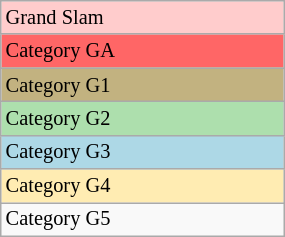<table class="wikitable" style="font-size:85%;" width=15%>
<tr bgcolor=#ffcccc>
<td>Grand Slam</td>
</tr>
<tr bgcolor=#FF6666>
<td>Category GA</td>
</tr>
<tr bgcolor=#C2B280>
<td>Category G1</td>
</tr>
<tr bgcolor="#ADDFAD">
<td>Category G2</td>
</tr>
<tr bgcolor="lightblue">
<td>Category G3</td>
</tr>
<tr bgcolor=#ffecb2>
<td>Category G4</td>
</tr>
<tr>
<td>Category G5</td>
</tr>
</table>
